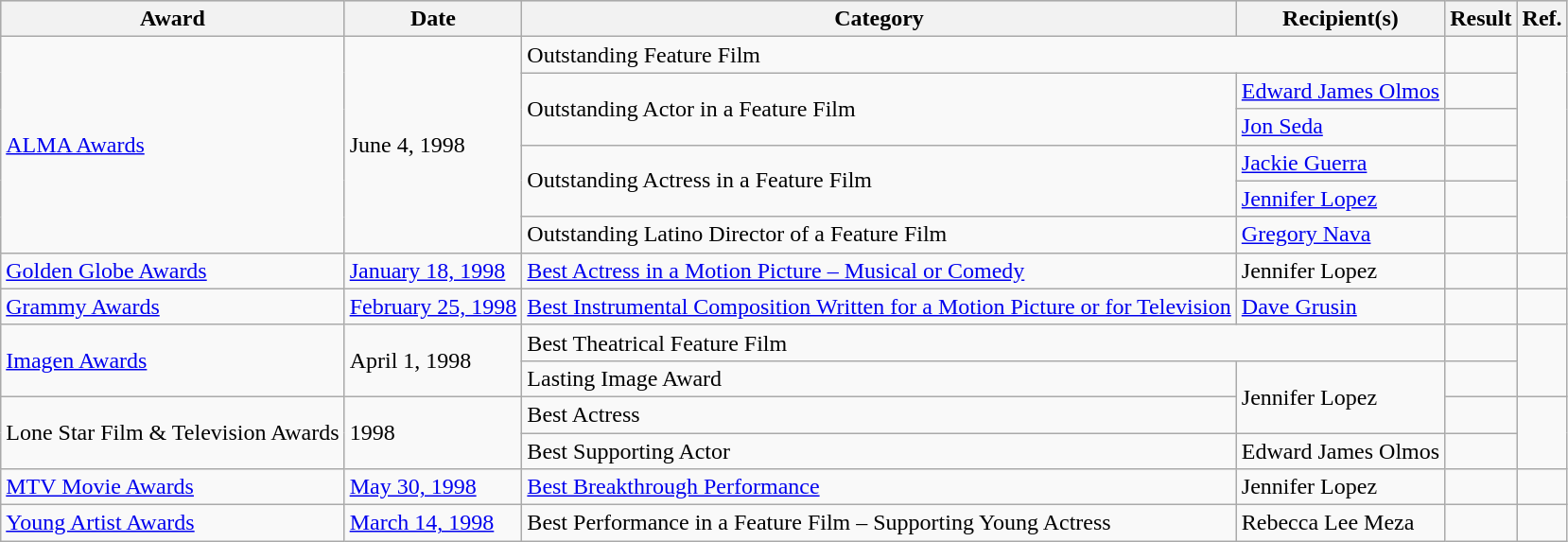<table class="wikitable plainrowheaders sortable">
<tr style="background:#ccc; text-align:center;">
<th scope="col">Award</th>
<th scope="col">Date</th>
<th scope="col">Category</th>
<th scope="col">Recipient(s)</th>
<th scope="col">Result</th>
<th scope="col" class="unsortable">Ref.</th>
</tr>
<tr>
<td rowspan="6"><a href='#'>ALMA Awards</a></td>
<td rowspan="6">June 4, 1998</td>
<td colspan="2">Outstanding Feature Film</td>
<td></td>
<td rowspan="6" style="text-align:center;"></td>
</tr>
<tr>
<td rowspan="2">Outstanding Actor in a Feature Film</td>
<td><a href='#'>Edward James Olmos</a></td>
<td></td>
</tr>
<tr>
<td><a href='#'>Jon Seda</a></td>
<td></td>
</tr>
<tr>
<td rowspan="2">Outstanding Actress in a Feature Film</td>
<td><a href='#'>Jackie Guerra</a></td>
<td></td>
</tr>
<tr>
<td><a href='#'>Jennifer Lopez</a></td>
<td></td>
</tr>
<tr>
<td>Outstanding Latino Director of a Feature Film</td>
<td><a href='#'>Gregory Nava</a></td>
<td></td>
</tr>
<tr>
<td><a href='#'>Golden Globe Awards</a></td>
<td><a href='#'>January 18, 1998</a></td>
<td><a href='#'>Best Actress in a Motion Picture – Musical or Comedy</a></td>
<td>Jennifer Lopez</td>
<td></td>
<td style="text-align:center;"></td>
</tr>
<tr>
<td><a href='#'>Grammy Awards</a></td>
<td><a href='#'>February 25, 1998</a></td>
<td><a href='#'>Best Instrumental Composition Written for a Motion Picture or for Television</a></td>
<td><a href='#'>Dave Grusin</a></td>
<td></td>
<td style="text-align:center;"></td>
</tr>
<tr>
<td rowspan="2"><a href='#'>Imagen Awards</a></td>
<td rowspan="2">April 1, 1998</td>
<td colspan="2">Best Theatrical Feature Film</td>
<td></td>
<td rowspan="2" style="text-align:center;"></td>
</tr>
<tr>
<td>Lasting Image Award</td>
<td rowspan="2">Jennifer Lopez</td>
<td></td>
</tr>
<tr>
<td rowspan="2">Lone Star Film & Television Awards</td>
<td rowspan="2">1998</td>
<td>Best Actress</td>
<td></td>
<td rowspan="2" style="text-align:center;"></td>
</tr>
<tr>
<td>Best Supporting Actor</td>
<td>Edward James Olmos</td>
<td></td>
</tr>
<tr>
<td><a href='#'>MTV Movie Awards</a></td>
<td><a href='#'>May 30, 1998</a></td>
<td><a href='#'>Best Breakthrough Performance</a></td>
<td>Jennifer Lopez</td>
<td></td>
<td style="text-align:center;"></td>
</tr>
<tr>
<td><a href='#'>Young Artist Awards</a></td>
<td><a href='#'>March 14, 1998</a></td>
<td>Best Performance in a Feature Film – Supporting Young Actress</td>
<td>Rebecca Lee Meza</td>
<td></td>
<td style="text-align:center;"></td>
</tr>
</table>
